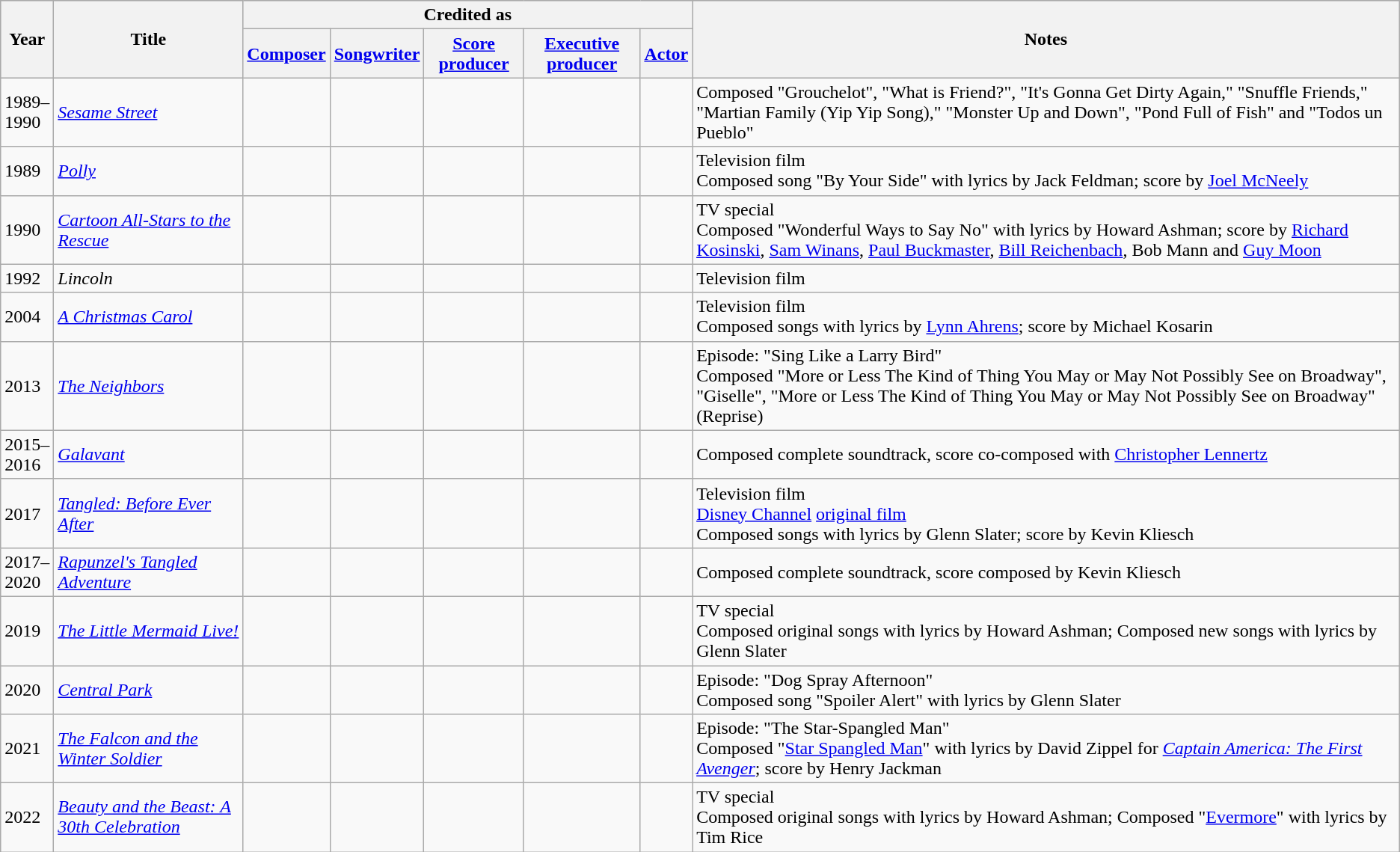<table class="wikitable">
<tr style="background:#ccc; text-align:center;">
<th rowspan="2" style="width:33px;">Year</th>
<th rowspan="2">Title</th>
<th colspan="5">Credited as</th>
<th rowspan="2">Notes</th>
</tr>
<tr>
<th><a href='#'>Composer</a></th>
<th><a href='#'>Songwriter</a></th>
<th><a href='#'>Score producer</a></th>
<th><a href='#'>Executive producer</a></th>
<th><a href='#'>Actor</a></th>
</tr>
<tr>
<td>1989–1990</td>
<td><em><a href='#'>Sesame Street</a></em></td>
<td></td>
<td></td>
<td></td>
<td></td>
<td></td>
<td>Composed "Grouchelot", "What is Friend?", "It's Gonna Get Dirty Again," "Snuffle Friends," "Martian Family (Yip Yip Song)," "Monster Up and Down", "Pond Full of Fish" and "Todos un Pueblo"</td>
</tr>
<tr>
<td>1989</td>
<td><em><a href='#'>Polly</a></em></td>
<td></td>
<td></td>
<td></td>
<td></td>
<td></td>
<td>Television film<br>Composed song "By Your Side" with lyrics by Jack Feldman; score by <a href='#'>Joel McNeely</a></td>
</tr>
<tr>
<td>1990</td>
<td><em><a href='#'>Cartoon All-Stars to the Rescue</a></em></td>
<td></td>
<td></td>
<td></td>
<td></td>
<td></td>
<td>TV special<br>Composed "Wonderful Ways to Say No" with lyrics by Howard Ashman; score by <a href='#'>Richard Kosinski</a>, <a href='#'>Sam Winans</a>, <a href='#'>Paul Buckmaster</a>, <a href='#'>Bill Reichenbach</a>, Bob Mann and <a href='#'>Guy Moon</a></td>
</tr>
<tr>
<td>1992</td>
<td><em>Lincoln</em></td>
<td></td>
<td></td>
<td></td>
<td></td>
<td></td>
<td>Television film</td>
</tr>
<tr>
<td>2004</td>
<td><em><a href='#'>A Christmas Carol</a></em></td>
<td></td>
<td></td>
<td></td>
<td></td>
<td></td>
<td>Television film<br>Composed songs with lyrics by <a href='#'>Lynn Ahrens</a>; score by Michael Kosarin</td>
</tr>
<tr>
<td>2013</td>
<td><em><a href='#'>The Neighbors</a></em></td>
<td></td>
<td></td>
<td></td>
<td></td>
<td></td>
<td>Episode: "Sing Like a Larry Bird"<br>Composed "More or Less The Kind of Thing You May or May Not Possibly See on Broadway", "Giselle", "More or Less The Kind of Thing You May or May Not Possibly See on Broadway" (Reprise)</td>
</tr>
<tr>
<td>2015–2016</td>
<td><em><a href='#'>Galavant</a></em></td>
<td></td>
<td></td>
<td></td>
<td></td>
<td></td>
<td>Composed complete soundtrack, score co-composed with <a href='#'>Christopher Lennertz</a></td>
</tr>
<tr>
<td>2017</td>
<td><em><a href='#'>Tangled: Before Ever After</a></em></td>
<td></td>
<td></td>
<td></td>
<td></td>
<td></td>
<td>Television film<br><a href='#'>Disney Channel</a> <a href='#'>original film</a><br>Composed songs with lyrics by Glenn Slater; score by Kevin Kliesch</td>
</tr>
<tr>
<td>2017–2020</td>
<td><em><a href='#'>Rapunzel's Tangled Adventure</a></em></td>
<td></td>
<td></td>
<td></td>
<td></td>
<td></td>
<td>Composed complete soundtrack, score composed by Kevin Kliesch</td>
</tr>
<tr>
<td>2019</td>
<td><em><a href='#'>The Little Mermaid Live!</a></em></td>
<td></td>
<td></td>
<td></td>
<td></td>
<td></td>
<td>TV special<br>Composed original songs with lyrics by Howard Ashman; Composed new songs with lyrics by Glenn Slater</td>
</tr>
<tr>
<td>2020</td>
<td><em><a href='#'>Central Park</a></em></td>
<td></td>
<td></td>
<td></td>
<td></td>
<td></td>
<td>Episode: "Dog Spray Afternoon"<br>Composed song "Spoiler Alert" with lyrics by Glenn Slater</td>
</tr>
<tr>
<td>2021</td>
<td><em><a href='#'>The Falcon and the Winter Soldier</a></em></td>
<td></td>
<td></td>
<td></td>
<td></td>
<td></td>
<td>Episode: "The Star-Spangled Man"<br>Composed "<a href='#'>Star Spangled Man</a>" with lyrics by David Zippel for <em><a href='#'>Captain America: The First Avenger</a></em>; score by Henry Jackman</td>
</tr>
<tr>
<td>2022</td>
<td><em><a href='#'>Beauty and the Beast: A 30th Celebration</a></em></td>
<td></td>
<td></td>
<td></td>
<td></td>
<td></td>
<td>TV special<br>Composed original songs with lyrics by Howard Ashman; Composed "<a href='#'>Evermore</a>" with lyrics by Tim Rice</td>
</tr>
</table>
